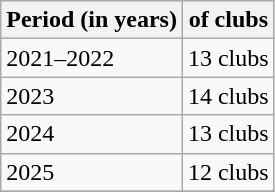<table class="wikitable sortable mw-collapsible">
<tr>
<th>Period (in years)</th>
<th> of clubs</th>
</tr>
<tr>
<td>2021–2022</td>
<td>13 clubs</td>
</tr>
<tr>
<td>2023</td>
<td>14 clubs</td>
</tr>
<tr>
<td>2024</td>
<td>13 clubs</td>
</tr>
<tr>
<td>2025</td>
<td>12 clubs</td>
</tr>
<tr>
</tr>
</table>
